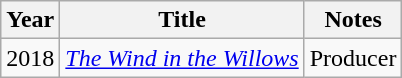<table class="wikitable">
<tr>
<th scope="col width="100">Year</th>
<th scope="col width="300">Title</th>
<th scope="col width="200">Notes</th>
</tr>
<tr>
<td>2018</td>
<td><a href='#'><em>The Wind in the Willows</em></a></td>
<td>Producer</td>
</tr>
</table>
